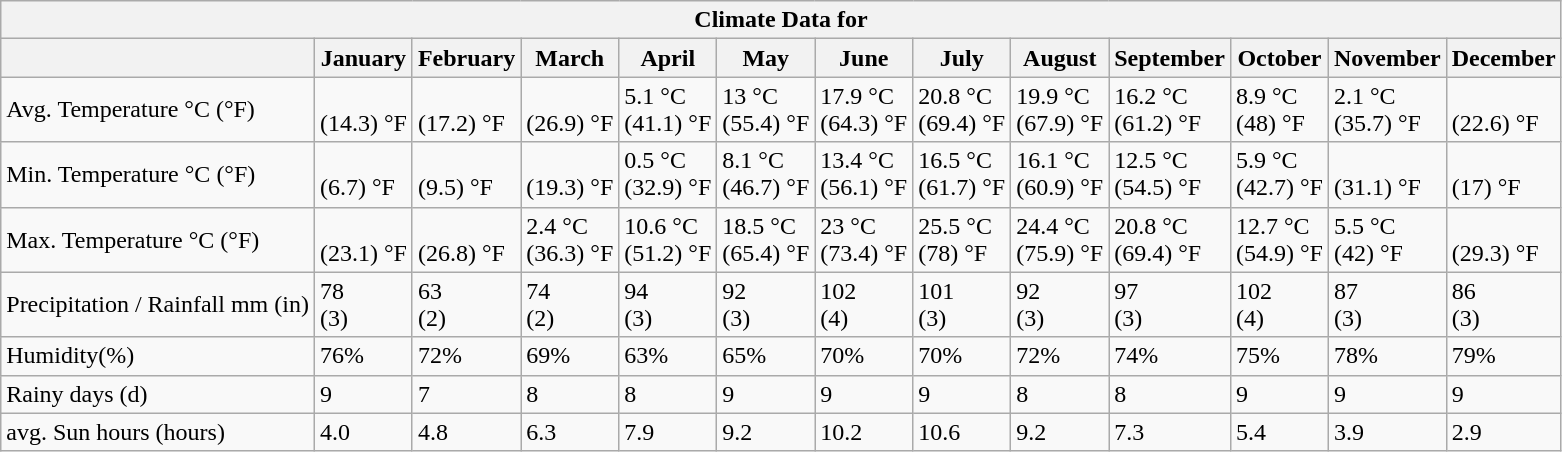<table class="wikitable">
<tr>
<th colspan="13">Climate Data for </th>
</tr>
<tr>
<th></th>
<th>January</th>
<th>February</th>
<th>March</th>
<th>April</th>
<th>May</th>
<th>June</th>
<th>July</th>
<th>August</th>
<th>September</th>
<th>October</th>
<th>November</th>
<th>December</th>
</tr>
<tr>
<td>Avg. Temperature °C (°F)</td>
<td><br>(14.3) °F</td>
<td><br>(17.2) °F</td>
<td><br>(26.9) °F</td>
<td>5.1 °C<br>(41.1) °F</td>
<td>13 °C<br>(55.4) °F</td>
<td>17.9 °C<br>(64.3) °F</td>
<td>20.8 °C<br>(69.4) °F</td>
<td>19.9 °C<br>(67.9) °F</td>
<td>16.2 °C<br>(61.2) °F</td>
<td>8.9 °C<br>(48) °F</td>
<td>2.1 °C<br>(35.7) °F</td>
<td><br>(22.6) °F</td>
</tr>
<tr>
<td>Min. Temperature °C (°F)</td>
<td><br>(6.7) °F</td>
<td><br>(9.5) °F</td>
<td><br>(19.3) °F</td>
<td>0.5 °C<br>(32.9) °F</td>
<td>8.1 °C<br>(46.7) °F</td>
<td>13.4 °C<br>(56.1) °F</td>
<td>16.5 °C<br>(61.7) °F</td>
<td>16.1 °C<br>(60.9) °F</td>
<td>12.5 °C<br>(54.5) °F</td>
<td>5.9 °C<br>(42.7) °F</td>
<td><br>(31.1) °F</td>
<td><br>(17) °F</td>
</tr>
<tr>
<td>Max. Temperature °C (°F)</td>
<td><br>(23.1) °F</td>
<td><br>(26.8) °F</td>
<td>2.4 °C<br>(36.3) °F</td>
<td>10.6 °C<br>(51.2) °F</td>
<td>18.5 °C<br>(65.4) °F</td>
<td>23 °C<br>(73.4) °F</td>
<td>25.5 °C<br>(78) °F</td>
<td>24.4 °C<br>(75.9) °F</td>
<td>20.8 °C<br>(69.4) °F</td>
<td>12.7 °C<br>(54.9) °F</td>
<td>5.5 °C<br>(42) °F</td>
<td><br>(29.3) °F</td>
</tr>
<tr>
<td>Precipitation / Rainfall mm (in)</td>
<td>78<br>(3)</td>
<td>63<br>(2)</td>
<td>74<br>(2)</td>
<td>94<br>(3)</td>
<td>92<br>(3)</td>
<td>102<br>(4)</td>
<td>101<br>(3)</td>
<td>92<br>(3)</td>
<td>97<br>(3)</td>
<td>102<br>(4)</td>
<td>87<br>(3)</td>
<td>86<br>(3)</td>
</tr>
<tr>
<td>Humidity(%)</td>
<td>76%</td>
<td>72%</td>
<td>69%</td>
<td>63%</td>
<td>65%</td>
<td>70%</td>
<td>70%</td>
<td>72%</td>
<td>74%</td>
<td>75%</td>
<td>78%</td>
<td>79%</td>
</tr>
<tr>
<td>Rainy days (d)</td>
<td>9</td>
<td>7</td>
<td>8</td>
<td>8</td>
<td>9</td>
<td>9</td>
<td>9</td>
<td>8</td>
<td>8</td>
<td>9</td>
<td>9</td>
<td>9</td>
</tr>
<tr>
<td>avg. Sun hours (hours)</td>
<td>4.0</td>
<td>4.8</td>
<td>6.3</td>
<td>7.9</td>
<td>9.2</td>
<td>10.2</td>
<td>10.6</td>
<td>9.2</td>
<td>7.3</td>
<td>5.4</td>
<td>3.9</td>
<td>2.9</td>
</tr>
</table>
